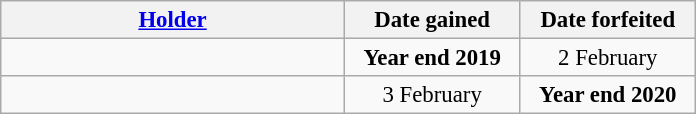<table class="wikitable" style="font-size:95%">
<tr>
<th style="width:222px;"><a href='#'>Holder</a></th>
<th style="width:110px;">Date gained</th>
<th style="width:110px;">Date forfeited</th>
</tr>
<tr>
<td></td>
<td style="text-align:center;"><strong>Year end 2019</strong></td>
<td style="text-align:center;">2 February</td>
</tr>
<tr>
<td><strong></strong></td>
<td style="text-align:center;">3 February</td>
<td style="text-align:center;"><strong>Year end 2020</strong></td>
</tr>
</table>
